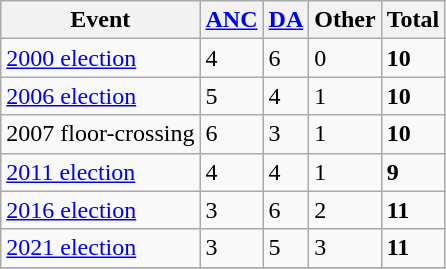<table class="wikitable">
<tr>
<th>Event</th>
<th><a href='#'>ANC</a></th>
<th><a href='#'>DA</a></th>
<th>Other</th>
<th>Total</th>
</tr>
<tr>
<td><a href='#'>2000 election</a></td>
<td>4</td>
<td>6</td>
<td>0</td>
<td><strong>10</strong></td>
</tr>
<tr>
<td><a href='#'>2006 election</a></td>
<td>5</td>
<td>4</td>
<td>1</td>
<td><strong>10</strong></td>
</tr>
<tr>
<td>2007 floor-crossing</td>
<td>6</td>
<td>3</td>
<td>1</td>
<td><strong>10</strong></td>
</tr>
<tr>
<td><a href='#'>2011 election</a></td>
<td>4</td>
<td>4</td>
<td>1</td>
<td><strong>9</strong></td>
</tr>
<tr>
<td><a href='#'>2016 election</a></td>
<td>3</td>
<td>6</td>
<td>2</td>
<td><strong>11</strong></td>
</tr>
<tr>
<td><a href='#'>2021 election</a></td>
<td>3</td>
<td>5</td>
<td>3</td>
<td><strong>11</strong></td>
</tr>
<tr>
</tr>
</table>
